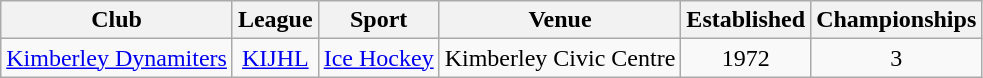<table class="wikitable sortable" style="text-align:center">
<tr>
<th scope="col">Club</th>
<th scope="col">League</th>
<th scope="col">Sport</th>
<th scope="col">Venue</th>
<th scope="col">Established</th>
<th scope="col">Championships</th>
</tr>
<tr>
<td><a href='#'>Kimberley Dynamiters</a></td>
<td><a href='#'>KIJHL</a></td>
<td><a href='#'>Ice Hockey</a></td>
<td>Kimberley Civic Centre</td>
<td>1972</td>
<td>3</td>
</tr>
</table>
